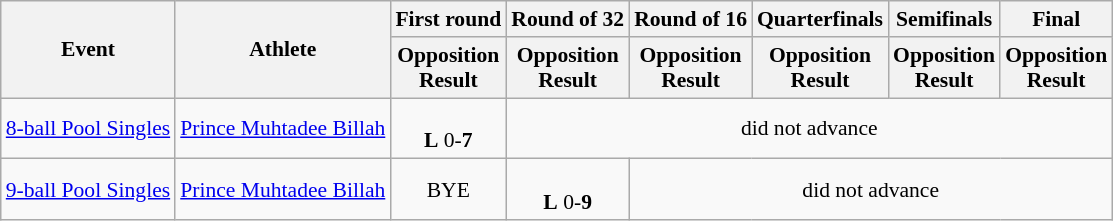<table class="wikitable" style="font-size:90%">
<tr>
<th rowspan="2">Event</th>
<th rowspan="2">Athlete</th>
<th>First round</th>
<th>Round of 32</th>
<th>Round of 16</th>
<th>Quarterfinals</th>
<th>Semifinals</th>
<th>Final</th>
</tr>
<tr>
<th>Opposition<br>Result</th>
<th>Opposition<br>Result</th>
<th>Opposition<br>Result</th>
<th>Opposition<br>Result</th>
<th>Opposition<br>Result</th>
<th>Opposition<br>Result</th>
</tr>
<tr>
<td><a href='#'>8-ball Pool Singles</a></td>
<td><a href='#'>Prince Muhtadee Billah</a></td>
<td align=center><br><strong>L</strong> 0-<strong>7</strong></td>
<td align=center colspan="7">did not advance</td>
</tr>
<tr>
<td><a href='#'>9-ball Pool Singles</a></td>
<td><a href='#'>Prince Muhtadee Billah</a></td>
<td align=center>BYE</td>
<td align=center><br><strong>L</strong> 0-<strong>9</strong></td>
<td align=center colspan="7">did not advance</td>
</tr>
</table>
